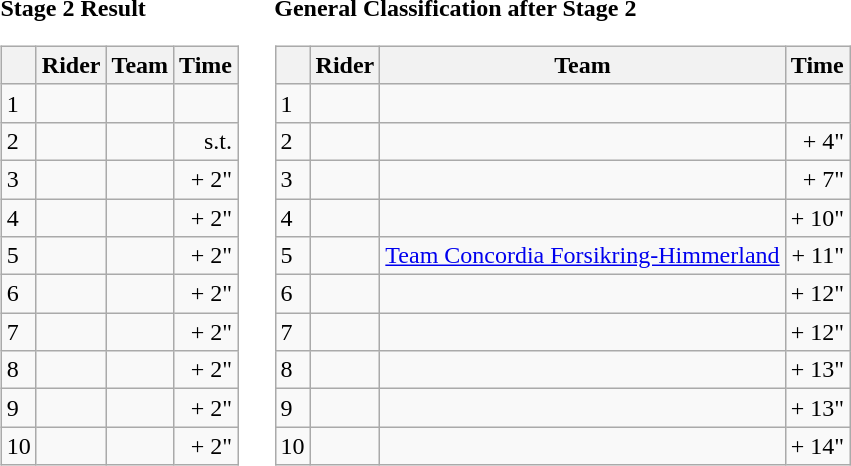<table>
<tr>
<td><strong>Stage 2 Result</strong><br><table class="wikitable">
<tr>
<th></th>
<th>Rider</th>
<th>Team</th>
<th>Time</th>
</tr>
<tr>
<td>1</td>
<td></td>
<td></td>
<td align="right"></td>
</tr>
<tr>
<td>2</td>
<td></td>
<td></td>
<td align="right">s.t.</td>
</tr>
<tr>
<td>3</td>
<td></td>
<td></td>
<td align="right">+ 2"</td>
</tr>
<tr>
<td>4</td>
<td></td>
<td></td>
<td align="right">+ 2"</td>
</tr>
<tr>
<td>5</td>
<td></td>
<td></td>
<td align="right">+ 2"</td>
</tr>
<tr>
<td>6</td>
<td></td>
<td></td>
<td align="right">+ 2"</td>
</tr>
<tr>
<td>7</td>
<td></td>
<td></td>
<td align="right">+ 2"</td>
</tr>
<tr>
<td>8</td>
<td></td>
<td></td>
<td align="right">+ 2"</td>
</tr>
<tr>
<td>9</td>
<td></td>
<td></td>
<td align="right">+ 2"</td>
</tr>
<tr>
<td>10</td>
<td></td>
<td></td>
<td align="right">+ 2"</td>
</tr>
</table>
</td>
<td></td>
<td><strong>General Classification after Stage 2</strong><br><table class="wikitable">
<tr>
<th></th>
<th>Rider</th>
<th>Team</th>
<th>Time</th>
</tr>
<tr>
<td>1</td>
<td></td>
<td></td>
<td align="right"></td>
</tr>
<tr>
<td>2</td>
<td></td>
<td></td>
<td align="right">+ 4"</td>
</tr>
<tr>
<td>3</td>
<td></td>
<td></td>
<td align="right">+ 7"</td>
</tr>
<tr>
<td>4</td>
<td></td>
<td></td>
<td align="right">+ 10"</td>
</tr>
<tr>
<td>5</td>
<td></td>
<td><a href='#'>Team Concordia Forsikring-Himmerland</a></td>
<td align="right">+ 11"</td>
</tr>
<tr>
<td>6</td>
<td></td>
<td></td>
<td align="right">+ 12"</td>
</tr>
<tr>
<td>7</td>
<td></td>
<td></td>
<td align="right">+ 12"</td>
</tr>
<tr>
<td>8</td>
<td></td>
<td></td>
<td align="right">+ 13"</td>
</tr>
<tr>
<td>9</td>
<td></td>
<td></td>
<td align="right">+ 13"</td>
</tr>
<tr>
<td>10</td>
<td></td>
<td></td>
<td align="right">+ 14"</td>
</tr>
</table>
</td>
</tr>
</table>
